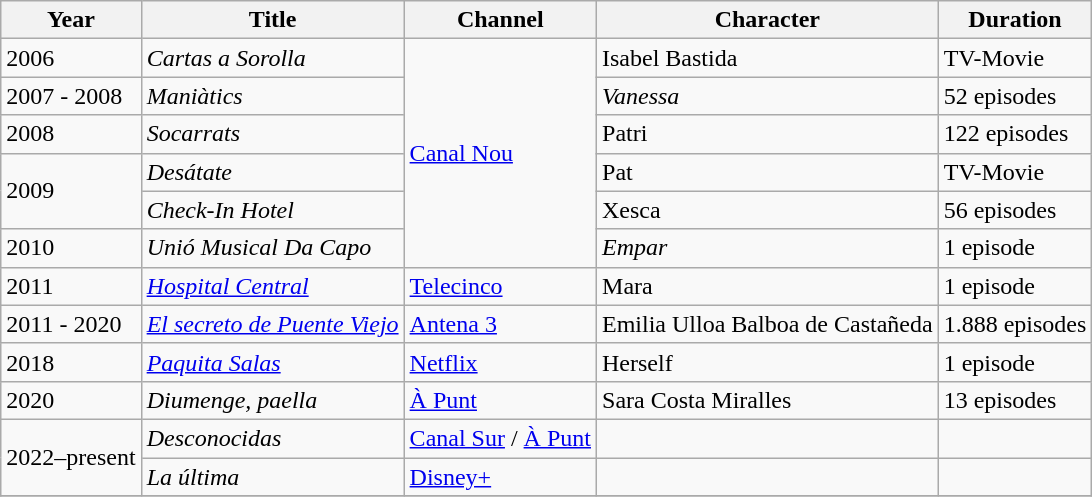<table class="wikitable">
<tr>
<th>Year</th>
<th>Title</th>
<th>Channel</th>
<th>Character</th>
<th>Duration</th>
</tr>
<tr>
<td>2006</td>
<td><em>Cartas a Sorolla</em></td>
<td rowspan="6"><a href='#'>Canal Nou</a></td>
<td>Isabel Bastida</td>
<td>TV-Movie</td>
</tr>
<tr>
<td>2007 - 2008</td>
<td><em>Maniàtics</em></td>
<td><em>Vanessa</em></td>
<td>52 episodes</td>
</tr>
<tr>
<td>2008</td>
<td><em>Socarrats</em></td>
<td>Patri</td>
<td>122 episodes</td>
</tr>
<tr>
<td rowspan="2">2009</td>
<td><em>Desátate</em></td>
<td>Pat</td>
<td>TV-Movie</td>
</tr>
<tr>
<td><em>Check-In Hotel</em></td>
<td>Xesca</td>
<td>56 episodes</td>
</tr>
<tr>
<td>2010</td>
<td><em>Unió Musical Da Capo</em></td>
<td><em>Empar</em></td>
<td>1 episode</td>
</tr>
<tr>
<td>2011</td>
<td><em><a href='#'>Hospital Central</a></em></td>
<td><a href='#'>Telecinco</a></td>
<td>Mara</td>
<td>1 episode</td>
</tr>
<tr>
<td>2011 - 2020</td>
<td><em><a href='#'>El secreto de Puente Viejo</a></em></td>
<td><a href='#'>Antena 3</a></td>
<td>Emilia Ulloa Balboa de Castañeda</td>
<td>1.888 episodes</td>
</tr>
<tr>
<td>2018</td>
<td><em><a href='#'>Paquita Salas</a></em></td>
<td><a href='#'>Netflix</a></td>
<td>Herself</td>
<td>1 episode</td>
</tr>
<tr>
<td>2020</td>
<td><em>Diumenge, paella</em></td>
<td><a href='#'>À Punt</a></td>
<td>Sara Costa Miralles</td>
<td>13 episodes</td>
</tr>
<tr>
<td rowspan="2">2022–present</td>
<td><em>Desconocidas</em></td>
<td><a href='#'>Canal Sur</a> / <a href='#'>À Punt</a></td>
<td></td>
<td></td>
</tr>
<tr>
<td><em>La última</em></td>
<td><a href='#'>Disney+</a></td>
<td></td>
<td></td>
</tr>
<tr>
</tr>
</table>
